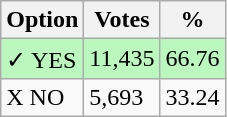<table class="wikitable">
<tr>
<th>Option</th>
<th>Votes</th>
<th>%</th>
</tr>
<tr>
<td style=background:#bbf8be>✓ YES</td>
<td style=background:#bbf8be>11,435</td>
<td style=background:#bbf8be>66.76</td>
</tr>
<tr>
<td>X NO</td>
<td>5,693</td>
<td>33.24</td>
</tr>
</table>
